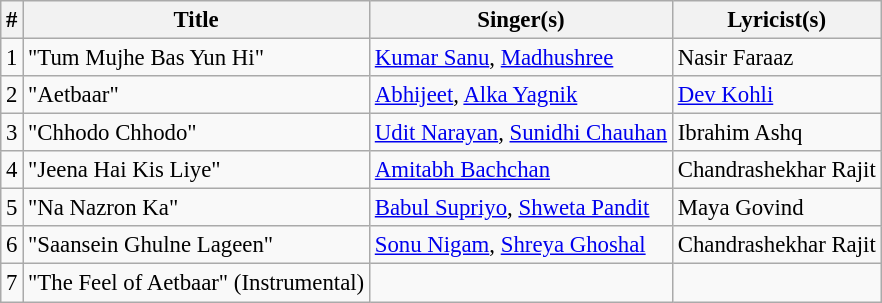<table class="wikitable" style="font-size:95%;">
<tr>
<th>#</th>
<th>Title</th>
<th>Singer(s)</th>
<th>Lyricist(s)</th>
</tr>
<tr>
<td>1</td>
<td>"Tum Mujhe Bas Yun Hi"</td>
<td><a href='#'>Kumar Sanu</a>, <a href='#'>Madhushree</a></td>
<td>Nasir Faraaz</td>
</tr>
<tr>
<td>2</td>
<td>"Aetbaar"</td>
<td><a href='#'>Abhijeet</a>, <a href='#'>Alka Yagnik</a></td>
<td><a href='#'>Dev Kohli</a></td>
</tr>
<tr>
<td>3</td>
<td>"Chhodo Chhodo"</td>
<td><a href='#'>Udit Narayan</a>, <a href='#'>Sunidhi Chauhan</a></td>
<td>Ibrahim Ashq</td>
</tr>
<tr>
<td>4</td>
<td>"Jeena Hai Kis Liye"</td>
<td><a href='#'>Amitabh Bachchan</a></td>
<td>Chandrashekhar Rajit</td>
</tr>
<tr>
<td>5</td>
<td>"Na Nazron Ka"</td>
<td><a href='#'>Babul Supriyo</a>, <a href='#'>Shweta Pandit</a></td>
<td>Maya Govind</td>
</tr>
<tr>
<td>6</td>
<td>"Saansein Ghulne Lageen"</td>
<td><a href='#'>Sonu Nigam</a>, <a href='#'>Shreya Ghoshal</a></td>
<td>Chandrashekhar Rajit</td>
</tr>
<tr>
<td>7</td>
<td>"The Feel of Aetbaar" (Instrumental)</td>
<td></td>
<td></td>
</tr>
</table>
